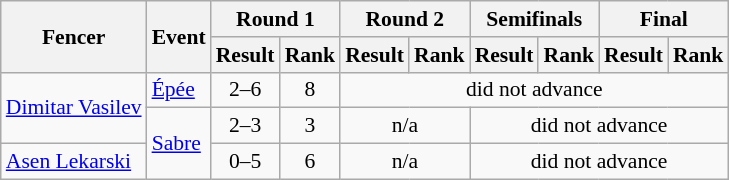<table class=wikitable style="font-size:90%">
<tr>
<th rowspan=2>Fencer</th>
<th rowspan=2>Event</th>
<th colspan=2>Round 1</th>
<th colspan=2>Round 2</th>
<th colspan=2>Semifinals</th>
<th colspan=2>Final</th>
</tr>
<tr>
<th>Result</th>
<th>Rank</th>
<th>Result</th>
<th>Rank</th>
<th>Result</th>
<th>Rank</th>
<th>Result</th>
<th>Rank</th>
</tr>
<tr>
<td rowspan=2><a href='#'>Dimitar Vasilev</a></td>
<td><a href='#'>Épée</a></td>
<td align=center>2–6</td>
<td align=center>8</td>
<td align=center colspan=6>did not advance</td>
</tr>
<tr>
<td rowspan=2><a href='#'>Sabre</a></td>
<td align=center>2–3</td>
<td align=center>3</td>
<td align=center colspan=2>n/a</td>
<td align=center colspan=4>did not advance</td>
</tr>
<tr>
<td><a href='#'>Asen Lekarski</a></td>
<td align=center>0–5</td>
<td align=center>6</td>
<td align=center colspan=2>n/a</td>
<td align=center colspan=4>did not advance</td>
</tr>
</table>
